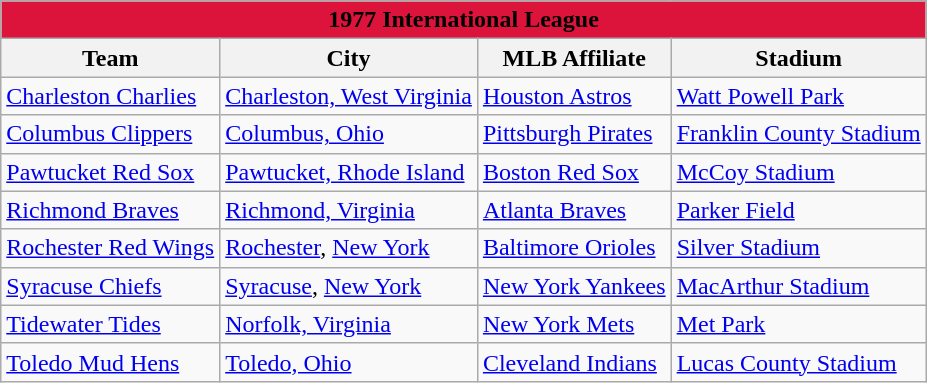<table class="wikitable" style="width:auto">
<tr>
<td bgcolor="#DC143C" align="center" colspan="7"><strong><span>1977 International League</span></strong></td>
</tr>
<tr>
<th>Team</th>
<th>City</th>
<th>MLB Affiliate</th>
<th>Stadium</th>
</tr>
<tr>
<td><a href='#'>Charleston Charlies</a></td>
<td><a href='#'>Charleston, West Virginia</a></td>
<td><a href='#'>Houston Astros</a></td>
<td><a href='#'>Watt Powell Park</a></td>
</tr>
<tr>
<td><a href='#'>Columbus Clippers</a></td>
<td><a href='#'>Columbus, Ohio</a></td>
<td><a href='#'>Pittsburgh Pirates</a></td>
<td><a href='#'>Franklin County Stadium</a></td>
</tr>
<tr>
<td><a href='#'>Pawtucket Red Sox</a></td>
<td><a href='#'>Pawtucket, Rhode Island</a></td>
<td><a href='#'>Boston Red Sox</a></td>
<td><a href='#'>McCoy Stadium</a></td>
</tr>
<tr>
<td><a href='#'>Richmond Braves</a></td>
<td><a href='#'>Richmond, Virginia</a></td>
<td><a href='#'>Atlanta Braves</a></td>
<td><a href='#'>Parker Field</a></td>
</tr>
<tr>
<td><a href='#'>Rochester Red Wings</a></td>
<td><a href='#'>Rochester</a>, <a href='#'>New York</a></td>
<td><a href='#'>Baltimore Orioles</a></td>
<td><a href='#'>Silver Stadium</a></td>
</tr>
<tr>
<td><a href='#'>Syracuse Chiefs</a></td>
<td><a href='#'>Syracuse</a>, <a href='#'>New York</a></td>
<td><a href='#'>New York Yankees</a></td>
<td><a href='#'>MacArthur Stadium</a></td>
</tr>
<tr>
<td><a href='#'>Tidewater Tides</a></td>
<td><a href='#'>Norfolk, Virginia</a></td>
<td><a href='#'>New York Mets</a></td>
<td><a href='#'>Met Park</a></td>
</tr>
<tr>
<td><a href='#'>Toledo Mud Hens</a></td>
<td><a href='#'>Toledo, Ohio</a></td>
<td><a href='#'>Cleveland Indians</a></td>
<td><a href='#'>Lucas County Stadium</a></td>
</tr>
</table>
